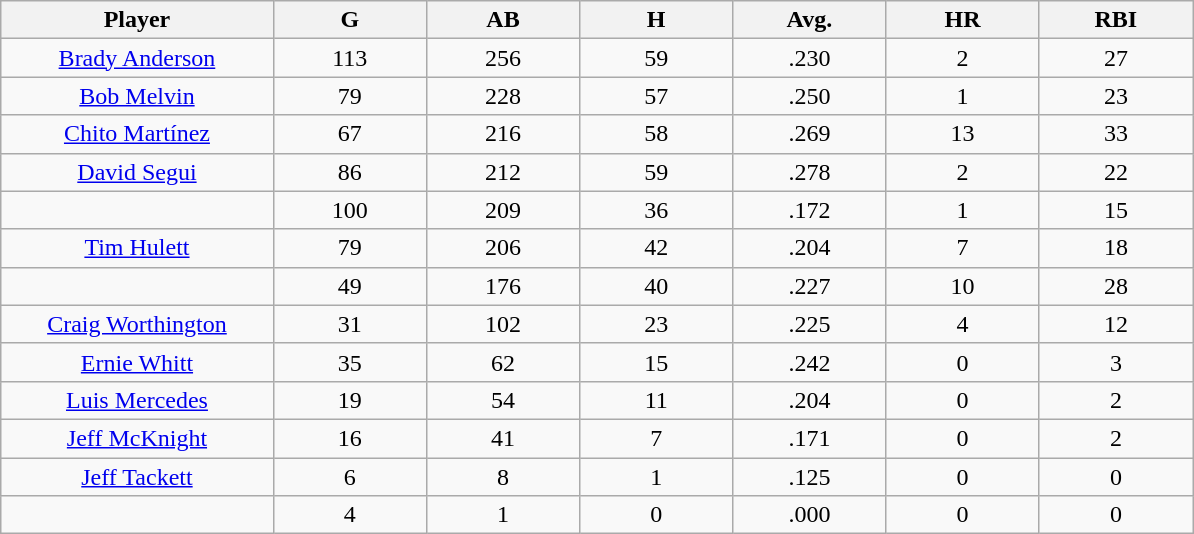<table class="wikitable sortable">
<tr>
<th bgcolor="#DDDDFF" width="16%">Player</th>
<th bgcolor="#DDDDFF" width="9%">G</th>
<th bgcolor="#DDDDFF" width="9%">AB</th>
<th bgcolor="#DDDDFF" width="9%">H</th>
<th bgcolor="#DDDDFF" width="9%">Avg.</th>
<th bgcolor="#DDDDFF" width="9%">HR</th>
<th bgcolor="#DDDDFF" width="9%">RBI</th>
</tr>
<tr align="center">
<td><a href='#'>Brady Anderson</a></td>
<td>113</td>
<td>256</td>
<td>59</td>
<td>.230</td>
<td>2</td>
<td>27</td>
</tr>
<tr align=center>
<td><a href='#'>Bob Melvin</a></td>
<td>79</td>
<td>228</td>
<td>57</td>
<td>.250</td>
<td>1</td>
<td>23</td>
</tr>
<tr align=center>
<td><a href='#'>Chito Martínez</a></td>
<td>67</td>
<td>216</td>
<td>58</td>
<td>.269</td>
<td>13</td>
<td>33</td>
</tr>
<tr align=center>
<td><a href='#'>David Segui</a></td>
<td>86</td>
<td>212</td>
<td>59</td>
<td>.278</td>
<td>2</td>
<td>22</td>
</tr>
<tr align=center>
<td></td>
<td>100</td>
<td>209</td>
<td>36</td>
<td>.172</td>
<td>1</td>
<td>15</td>
</tr>
<tr align="center">
<td><a href='#'>Tim Hulett</a></td>
<td>79</td>
<td>206</td>
<td>42</td>
<td>.204</td>
<td>7</td>
<td>18</td>
</tr>
<tr align=center>
<td></td>
<td>49</td>
<td>176</td>
<td>40</td>
<td>.227</td>
<td>10</td>
<td>28</td>
</tr>
<tr align="center">
<td><a href='#'>Craig Worthington</a></td>
<td>31</td>
<td>102</td>
<td>23</td>
<td>.225</td>
<td>4</td>
<td>12</td>
</tr>
<tr align=center>
<td><a href='#'>Ernie Whitt</a></td>
<td>35</td>
<td>62</td>
<td>15</td>
<td>.242</td>
<td>0</td>
<td>3</td>
</tr>
<tr align=center>
<td><a href='#'>Luis Mercedes</a></td>
<td>19</td>
<td>54</td>
<td>11</td>
<td>.204</td>
<td>0</td>
<td>2</td>
</tr>
<tr align=center>
<td><a href='#'>Jeff McKnight</a></td>
<td>16</td>
<td>41</td>
<td>7</td>
<td>.171</td>
<td>0</td>
<td>2</td>
</tr>
<tr align=center>
<td><a href='#'>Jeff Tackett</a></td>
<td>6</td>
<td>8</td>
<td>1</td>
<td>.125</td>
<td>0</td>
<td>0</td>
</tr>
<tr align=center>
<td></td>
<td>4</td>
<td>1</td>
<td>0</td>
<td>.000</td>
<td>0</td>
<td>0</td>
</tr>
</table>
